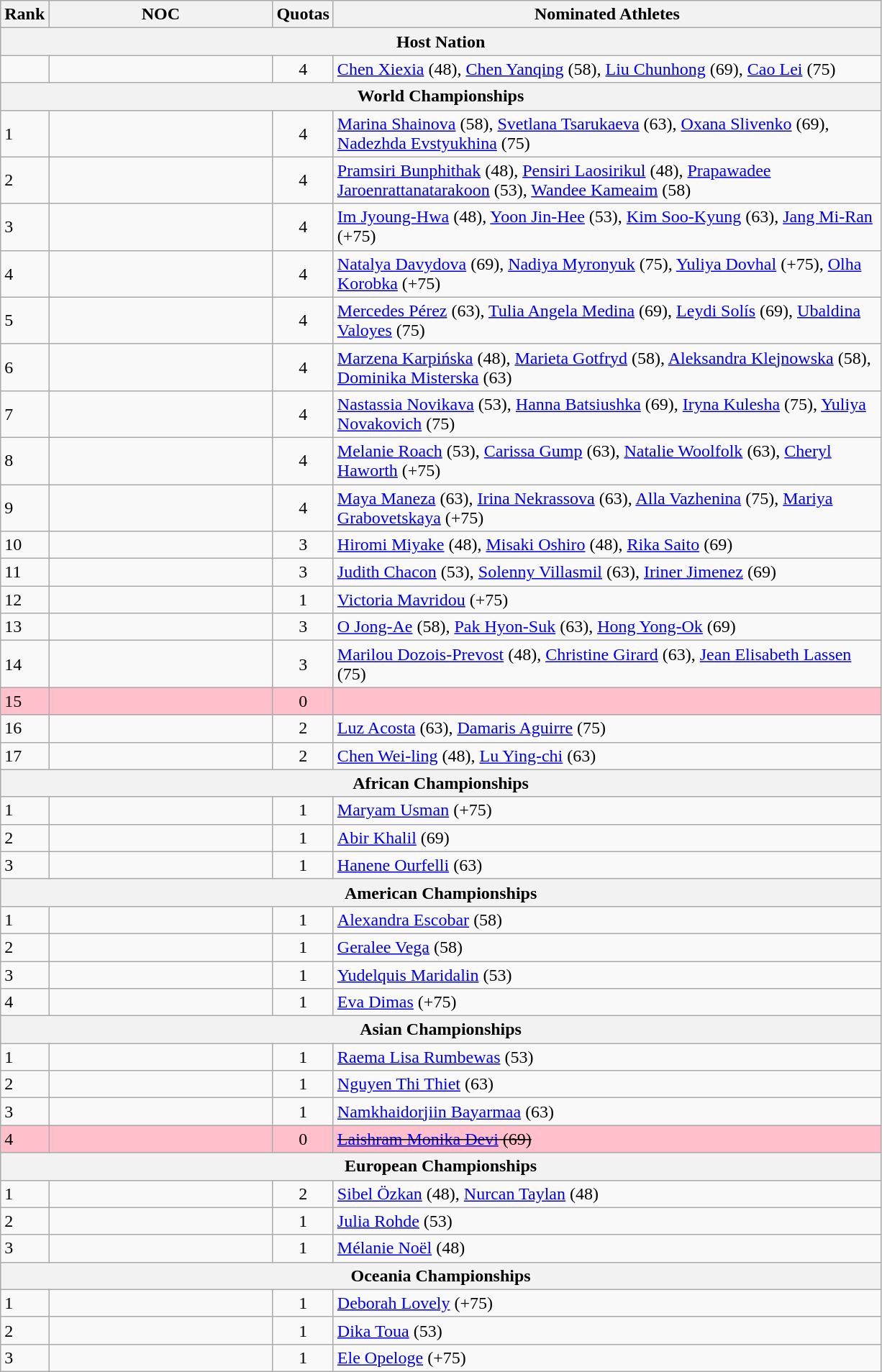<table class="wikitable">
<tr>
<th width=20>Rank</th>
<th width=200>NOC</th>
<th width=30>Quotas</th>
<th width=500>Nominated Athletes</th>
</tr>
<tr>
<th colspan="4">Host Nation</th>
</tr>
<tr>
<td></td>
<td></td>
<td align=center>4</td>
<td><a href='#'>Chen Xiexia</a> (48), <a href='#'>Chen Yanqing</a> (58), <a href='#'>Liu Chunhong</a> (69), <a href='#'>Cao Lei</a> (75)</td>
</tr>
<tr>
<th colspan="4">World Championships</th>
</tr>
<tr>
<td>1</td>
<td></td>
<td align=center>4</td>
<td><a href='#'>Marina Shainova</a> (58), <a href='#'>Svetlana Tsarukaeva</a> (63), <a href='#'>Oxana Slivenko</a> (69), <a href='#'>Nadezhda Evstyukhina</a> (75)</td>
</tr>
<tr>
<td>2</td>
<td></td>
<td align=center>4</td>
<td><a href='#'>Pramsiri Bunphithak</a> (48), <a href='#'>Pensiri Laosirikul</a> (48), <a href='#'>Prapawadee Jaroenrattanatarakoon</a> (53), <a href='#'>Wandee Kameaim</a> (58)</td>
</tr>
<tr>
<td>3</td>
<td></td>
<td align=center>4</td>
<td><a href='#'>Im Jyoung-Hwa</a> (48), <a href='#'>Yoon Jin-Hee</a> (53), <a href='#'>Kim Soo-Kyung</a> (63), <a href='#'>Jang Mi-Ran</a> (+75)</td>
</tr>
<tr>
<td>4</td>
<td></td>
<td align=center>4</td>
<td><a href='#'>Natalya Davydova</a> (69), <a href='#'>Nadiya Myronyuk</a> (75), <a href='#'>Yuliya Dovhal</a> (+75), <a href='#'>Olha Korobka</a> (+75)</td>
</tr>
<tr>
<td>5</td>
<td></td>
<td align=center>4</td>
<td><a href='#'>Mercedes Pérez</a> (63), <a href='#'>Tulia Angela Medina</a> (69), <a href='#'>Leydi Solís</a> (69), <a href='#'>Ubaldina Valoyes</a> (75)</td>
</tr>
<tr>
<td>6</td>
<td></td>
<td align=center>4</td>
<td><a href='#'>Marzena Karpińska</a> (48), <a href='#'>Marieta Gotfryd</a> (58), <a href='#'>Aleksandra Klejnowska</a> (58), <a href='#'>Dominika Misterska</a> (63)</td>
</tr>
<tr>
<td>7</td>
<td></td>
<td align=center>4</td>
<td><a href='#'>Nastassia Novikava</a> (53), <a href='#'>Hanna Batsiushka</a> (69), <a href='#'>Iryna Kulesha</a> (75), <a href='#'>Yuliya Novakovich</a> (75)</td>
</tr>
<tr>
<td>8</td>
<td></td>
<td align=center>4</td>
<td><a href='#'>Melanie Roach</a> (53), <a href='#'>Carissa Gump</a> (63), <a href='#'>Natalie Woolfolk</a> (63), <a href='#'>Cheryl Haworth</a> (+75)</td>
</tr>
<tr>
<td>9</td>
<td></td>
<td align=center>4</td>
<td><a href='#'>Maya Maneza</a> (63), <a href='#'>Irina Nekrassova</a> (63), <a href='#'>Alla Vazhenina</a> (75), <a href='#'>Mariya Grabovetskaya</a> (+75)</td>
</tr>
<tr>
<td>10</td>
<td></td>
<td align=center>3</td>
<td><a href='#'>Hiromi Miyake</a> (48), <a href='#'>Misaki Oshiro</a> (48), <a href='#'>Rika Saito</a> (69)</td>
</tr>
<tr>
<td>11</td>
<td></td>
<td align=center>3</td>
<td><a href='#'>Judith Chacon</a> (53), <a href='#'>Solenny Villasmil</a> (63), <a href='#'>Iriner Jimenez</a> (69)</td>
</tr>
<tr>
<td>12</td>
<td></td>
<td align=center>1 </td>
<td><a href='#'>Victoria Mavridou</a> (+75)</td>
</tr>
<tr>
<td>13</td>
<td></td>
<td align=center>3</td>
<td><a href='#'>O Jong-Ae</a> (58), <a href='#'>Pak Hyon-Suk</a> (63), <a href='#'>Hong Yong-Ok</a> (69)</td>
</tr>
<tr>
<td>14</td>
<td></td>
<td align=center>3</td>
<td><a href='#'>Marilou Dozois-Prevost</a> (48), <a href='#'>Christine Girard</a> (63), <a href='#'>Jean Elisabeth Lassen</a> (75)</td>
</tr>
<tr bgcolor=#FFC0CB>
<td>15</td>
<td></td>
<td align=center>0 </td>
<td></td>
</tr>
<tr>
<td>16</td>
<td></td>
<td align=center>2</td>
<td><a href='#'>Luz Acosta</a> (63), <a href='#'>Damaris Aguirre</a> (75)</td>
</tr>
<tr>
<td>17</td>
<td></td>
<td align=center>2</td>
<td><a href='#'>Chen Wei-ling</a> (48), <a href='#'>Lu Ying-chi</a> (63)</td>
</tr>
<tr>
<th colspan="4">African Championships</th>
</tr>
<tr>
<td>1</td>
<td></td>
<td align=center>1</td>
<td><a href='#'>Maryam Usman</a> (+75)</td>
</tr>
<tr>
<td>2</td>
<td></td>
<td align=center>1</td>
<td><a href='#'>Abir Khalil</a> (69)</td>
</tr>
<tr>
<td>3</td>
<td></td>
<td align=center>1</td>
<td><a href='#'>Hanene Ourfelli</a> (63)</td>
</tr>
<tr>
<th colspan="4">American Championships</th>
</tr>
<tr>
<td>1</td>
<td></td>
<td align=center>1</td>
<td><a href='#'>Alexandra Escobar</a> (58)</td>
</tr>
<tr>
<td>2</td>
<td></td>
<td align=center>1</td>
<td><a href='#'>Geralee Vega</a> (58)</td>
</tr>
<tr>
<td>3</td>
<td></td>
<td align=center>1</td>
<td><a href='#'>Yudelquis Maridalin</a> (53)</td>
</tr>
<tr>
<td>4</td>
<td></td>
<td align=center>1</td>
<td><a href='#'>Eva Dimas</a> (+75)</td>
</tr>
<tr>
<th colspan="4">Asian Championships</th>
</tr>
<tr>
<td>1</td>
<td></td>
<td align=center>1</td>
<td><a href='#'>Raema Lisa Rumbewas</a> (53)</td>
</tr>
<tr>
<td>2</td>
<td></td>
<td align=center>1</td>
<td><a href='#'>Nguyen Thi Thiet</a> (63)</td>
</tr>
<tr>
<td>3</td>
<td></td>
<td align=center>1</td>
<td><a href='#'>Namkhaidorjiin Bayarmaa</a> (63)</td>
</tr>
<tr bgcolor=#FFC0CB>
<td>4</td>
<td></td>
<td align=center>0 </td>
<td><s><a href='#'>Laishram Monika Devi</a> (69)</s></td>
</tr>
<tr>
<th colspan="4">European Championships</th>
</tr>
<tr>
<td>1</td>
<td></td>
<td align=center>2</td>
<td><a href='#'>Sibel Özkan</a> (48), <a href='#'>Nurcan Taylan</a> (48)</td>
</tr>
<tr>
<td>2</td>
<td></td>
<td align=center>1</td>
<td><a href='#'>Julia Rohde</a> (53)</td>
</tr>
<tr>
<td>3</td>
<td></td>
<td align=center>1</td>
<td><a href='#'>Mélanie Noël</a> (48)</td>
</tr>
<tr>
<th colspan="4">Oceania Championships</th>
</tr>
<tr>
<td>1</td>
<td></td>
<td align=center>1</td>
<td><a href='#'>Deborah Lovely</a> (+75)</td>
</tr>
<tr>
<td>2</td>
<td></td>
<td align=center>1</td>
<td><a href='#'>Dika Toua</a> (53)</td>
</tr>
<tr>
<td>3</td>
<td></td>
<td align=center>1</td>
<td><a href='#'>Ele Opeloge</a> (+75)</td>
</tr>
</table>
